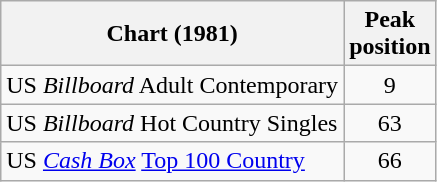<table class="wikitable sortable">
<tr>
<th>Chart (1981)</th>
<th>Peak<br>position</th>
</tr>
<tr>
<td>US <em>Billboard</em> Adult Contemporary</td>
<td align="center">9</td>
</tr>
<tr>
<td align="left">US <em>Billboard</em> Hot Country Singles</td>
<td align="center">63</td>
</tr>
<tr>
<td align="left">US <em><a href='#'>Cash Box</a></em> <a href='#'>Top 100 Country</a></td>
<td align="center">66</td>
</tr>
</table>
